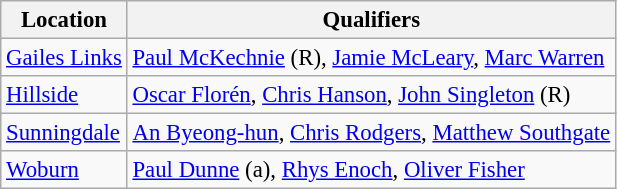<table class=wikitable style="font-size:95%">
<tr>
<th>Location</th>
<th>Qualifiers</th>
</tr>
<tr>
<td><a href='#'>Gailes Links</a></td>
<td><a href='#'>Paul McKechnie</a> (R), <a href='#'>Jamie McLeary</a>, <a href='#'>Marc Warren</a></td>
</tr>
<tr>
<td><a href='#'>Hillside</a></td>
<td><a href='#'>Oscar Florén</a>, <a href='#'>Chris Hanson</a>, <a href='#'>John Singleton</a> (R)</td>
</tr>
<tr>
<td><a href='#'>Sunningdale</a></td>
<td><a href='#'>An Byeong-hun</a>, <a href='#'>Chris Rodgers</a>, <a href='#'>Matthew Southgate</a></td>
</tr>
<tr>
<td><a href='#'>Woburn</a></td>
<td><a href='#'>Paul Dunne</a> (a), <a href='#'>Rhys Enoch</a>, <a href='#'>Oliver Fisher</a></td>
</tr>
</table>
